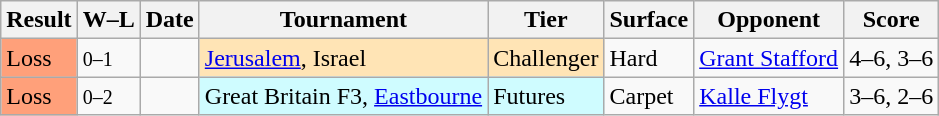<table class="sortable wikitable">
<tr>
<th>Result</th>
<th class="unsortable">W–L</th>
<th>Date</th>
<th>Tournament</th>
<th>Tier</th>
<th>Surface</th>
<th>Opponent</th>
<th class="unsortable">Score</th>
</tr>
<tr>
<td style="background:#ffa07a;">Loss</td>
<td><small>0–1</small></td>
<td></td>
<td style="background:moccasin;"><a href='#'>Jerusalem</a>, Israel</td>
<td style="background:moccasin;">Challenger</td>
<td>Hard</td>
<td> <a href='#'>Grant Stafford</a></td>
<td>4–6, 3–6</td>
</tr>
<tr>
<td style="background:#ffa07a;">Loss</td>
<td><small>0–2</small></td>
<td></td>
<td style="background:#cffcff;">Great Britain F3, <a href='#'>Eastbourne</a></td>
<td style="background:#cffcff;">Futures</td>
<td>Carpet</td>
<td> <a href='#'>Kalle Flygt</a></td>
<td>3–6, 2–6</td>
</tr>
</table>
